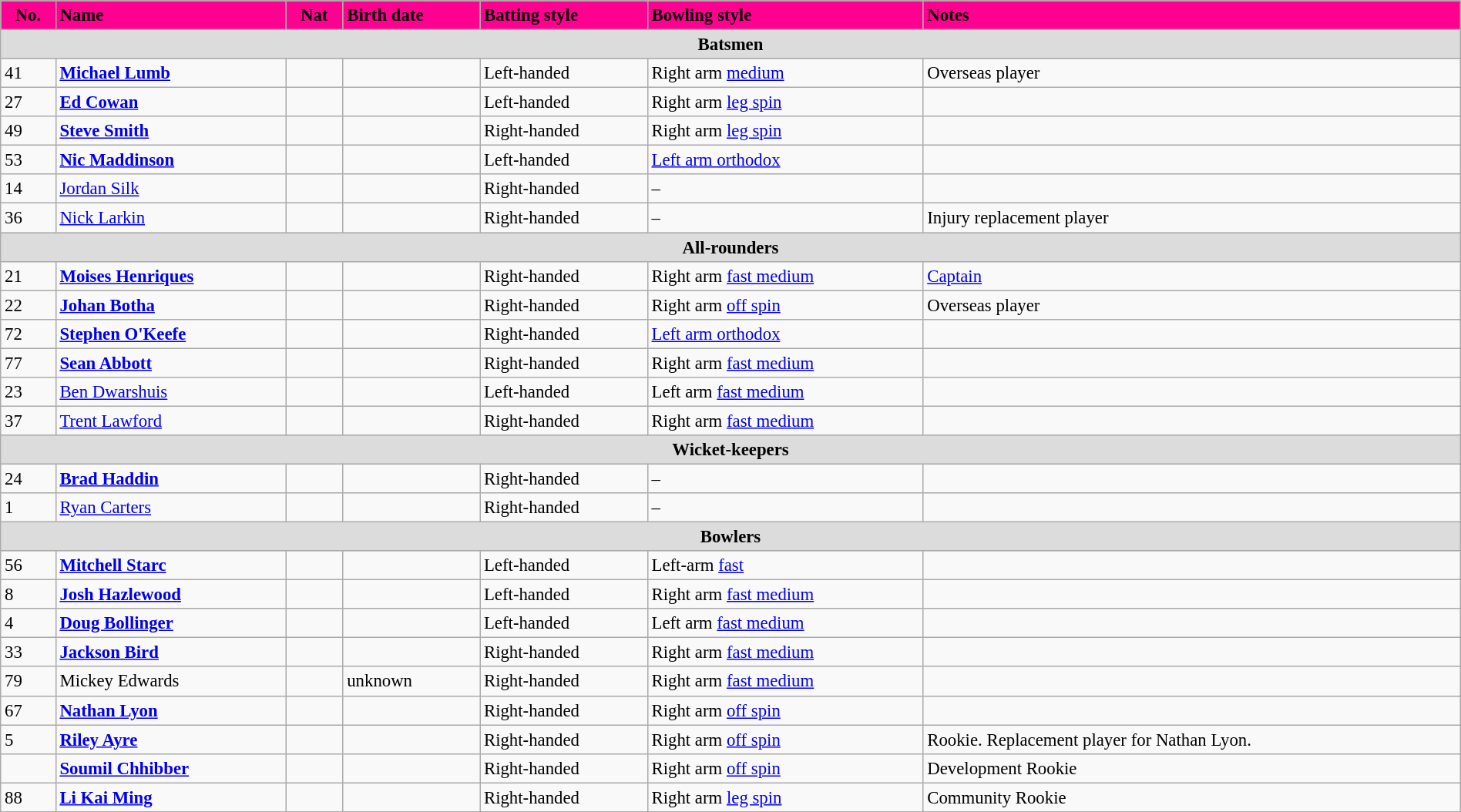<table class="wikitable"  style="font-size:95%; width:100%;">
<tr>
<th style="background:#ff0090; color:black; text-align:center;">No.</th>
<th style="background:#ff0090; color:black; text-align:left;">Name</th>
<th style="background:#ff0090; color:black; text-align:center;">Nat</th>
<th style="background:#ff0090; color:black; text-align:left;">Birth date</th>
<th style="background:#ff0090; color:black; text-align:left;">Batting style</th>
<th style="background:#ff0090; color:black; text-align:left;">Bowling style</th>
<th style="background:#ff0090; color:black; text-align:left;">Notes</th>
</tr>
<tr>
<th colspan="7"  style="background:#dcdcdc; text-align:centre;">Batsmen</th>
</tr>
<tr>
<td>41</td>
<td><strong><a href='#'>Michael Lumb</a></strong></td>
<td style="text-align:center"></td>
<td></td>
<td>Left-handed</td>
<td>Right arm <a href='#'>medium</a></td>
<td>Overseas player</td>
</tr>
<tr>
<td>27</td>
<td><strong><a href='#'>Ed Cowan</a></strong></td>
<td style="text-align:center"></td>
<td></td>
<td>Left-handed</td>
<td>Right arm <a href='#'>leg spin</a></td>
<td></td>
</tr>
<tr>
<td>49</td>
<td><strong><a href='#'>Steve Smith</a></strong></td>
<td style="text-align:center"></td>
<td></td>
<td>Right-handed</td>
<td>Right arm <a href='#'>leg spin</a></td>
<td></td>
</tr>
<tr>
<td>53</td>
<td><strong><a href='#'>Nic Maddinson</a></strong></td>
<td style="text-align:center"></td>
<td></td>
<td>Left-handed</td>
<td><a href='#'>Left arm orthodox</a></td>
<td></td>
</tr>
<tr>
<td>14</td>
<td><a href='#'>Jordan Silk</a></td>
<td style="text-align:center"></td>
<td></td>
<td>Right-handed</td>
<td>–</td>
<td></td>
</tr>
<tr>
<td>36</td>
<td><a href='#'>Nick Larkin</a></td>
<td style="text-align:center"></td>
<td></td>
<td>Right-handed</td>
<td>–</td>
<td>Injury replacement player</td>
</tr>
<tr>
<th colspan="7"  style="background:#dcdcdc; text-align:centre;">All-rounders</th>
</tr>
<tr>
<td>21</td>
<td><strong><a href='#'>Moises Henriques</a></strong></td>
<td style="text-align:center"></td>
<td></td>
<td>Right-handed</td>
<td>Right arm <a href='#'>fast medium</a></td>
<td><a href='#'>Captain</a></td>
</tr>
<tr>
<td>22</td>
<td><strong><a href='#'>Johan Botha</a></strong></td>
<td style="text-align:center"></td>
<td></td>
<td>Right-handed</td>
<td>Right arm <a href='#'>off spin</a></td>
<td>Overseas player</td>
</tr>
<tr>
<td>72</td>
<td><strong><a href='#'>Stephen O'Keefe</a></strong></td>
<td style="text-align:center"></td>
<td></td>
<td>Right-handed</td>
<td><a href='#'>Left arm orthodox</a></td>
<td></td>
</tr>
<tr>
<td>77</td>
<td><strong><a href='#'>Sean Abbott</a></strong></td>
<td style="text-align:center"></td>
<td></td>
<td>Right-handed</td>
<td>Right arm <a href='#'>fast medium</a></td>
<td></td>
</tr>
<tr>
<td>23</td>
<td><a href='#'>Ben Dwarshuis</a></td>
<td style="text-align:center"></td>
<td></td>
<td>Left-handed</td>
<td>Left arm <a href='#'>fast medium</a></td>
<td></td>
</tr>
<tr>
<td>37</td>
<td><a href='#'>Trent Lawford</a></td>
<td style="text-align:center"></td>
<td></td>
<td>Right-handed</td>
<td>Right arm <a href='#'>fast medium</a></td>
<td></td>
</tr>
<tr>
<th colspan="7"  style="background:#dcdcdc; text-align:centre;">Wicket-keepers</th>
</tr>
<tr>
<td>24</td>
<td><strong><a href='#'>Brad Haddin</a></strong></td>
<td style="text-align:center"></td>
<td></td>
<td>Right-handed</td>
<td>–</td>
<td></td>
</tr>
<tr>
<td>1</td>
<td><a href='#'>Ryan Carters</a></td>
<td style="text-align:center"></td>
<td></td>
<td>Right-handed</td>
<td>–</td>
<td></td>
</tr>
<tr>
<th colspan="7"  style="background:#dcdcdc; text-align:centre;">Bowlers</th>
</tr>
<tr>
<td>56</td>
<td><strong><a href='#'>Mitchell Starc</a></strong></td>
<td style="text-align:center"></td>
<td></td>
<td>Left-handed</td>
<td>Left-arm <a href='#'>fast</a></td>
<td></td>
</tr>
<tr>
<td>8</td>
<td><strong><a href='#'>Josh Hazlewood</a></strong></td>
<td style="text-align:center"></td>
<td></td>
<td>Left-handed</td>
<td>Right arm <a href='#'>fast medium</a></td>
<td></td>
</tr>
<tr>
<td>4</td>
<td><strong><a href='#'>Doug Bollinger</a></strong></td>
<td style="text-align:center"></td>
<td></td>
<td>Left-handed</td>
<td>Left arm <a href='#'>fast medium</a></td>
<td></td>
</tr>
<tr>
<td>33</td>
<td><strong><a href='#'>Jackson Bird</a></strong></td>
<td style="text-align:center"></td>
<td></td>
<td>Right-handed</td>
<td>Right arm <a href='#'>fast medium</a></td>
<td></td>
</tr>
<tr>
<td>79</td>
<td>Mickey Edwards</td>
<td style="text-align:center"></td>
<td>unknown</td>
<td>Right-handed</td>
<td>Right arm <a href='#'>fast medium</a></td>
<td></td>
</tr>
<tr>
<td>67</td>
<td><strong><a href='#'>Nathan Lyon</a></strong></td>
<td style="text-align:center"></td>
<td></td>
<td>Right-handed</td>
<td>Right arm <a href='#'>off spin</a></td>
<td></td>
</tr>
<tr>
<td>5</td>
<td><strong><a href='#'>Riley Ayre</a></strong></td>
<td style="text-align:center"></td>
<td></td>
<td>Right-handed</td>
<td>Right arm <a href='#'>off spin</a></td>
<td>Rookie. Replacement player for Nathan Lyon.</td>
</tr>
<tr>
<td></td>
<td><strong><a href='#'>Soumil Chhibber</a></strong></td>
<td style="text-align:center"></td>
<td></td>
<td>Right-handed</td>
<td>Right arm <a href='#'>off spin</a></td>
<td>Development Rookie</td>
</tr>
<tr>
<td>88</td>
<td><strong><a href='#'>Li Kai Ming</a></strong></td>
<td style="text-align:center"></td>
<td></td>
<td>Right-handed</td>
<td>Right arm <a href='#'>leg spin</a></td>
<td>Community Rookie</td>
</tr>
</table>
